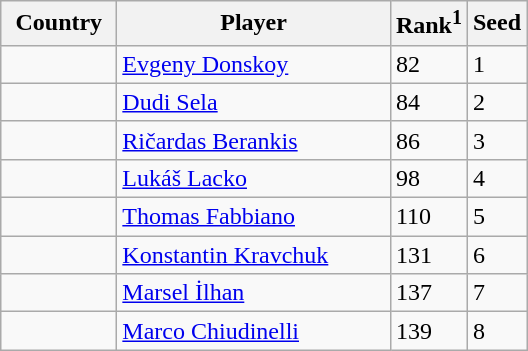<table class="sortable wikitable">
<tr>
<th width="70">Country</th>
<th width="175">Player</th>
<th>Rank<sup>1</sup></th>
<th>Seed</th>
</tr>
<tr>
<td></td>
<td><a href='#'>Evgeny Donskoy</a></td>
<td>82</td>
<td>1</td>
</tr>
<tr>
<td></td>
<td><a href='#'>Dudi Sela</a></td>
<td>84</td>
<td>2</td>
</tr>
<tr>
<td></td>
<td><a href='#'>Ričardas Berankis</a></td>
<td>86</td>
<td>3</td>
</tr>
<tr>
<td></td>
<td><a href='#'>Lukáš Lacko</a></td>
<td>98</td>
<td>4</td>
</tr>
<tr>
<td></td>
<td><a href='#'>Thomas Fabbiano</a></td>
<td>110</td>
<td>5</td>
</tr>
<tr>
<td></td>
<td><a href='#'>Konstantin Kravchuk</a></td>
<td>131</td>
<td>6</td>
</tr>
<tr>
<td></td>
<td><a href='#'>Marsel İlhan</a></td>
<td>137</td>
<td>7</td>
</tr>
<tr>
<td></td>
<td><a href='#'>Marco Chiudinelli</a></td>
<td>139</td>
<td>8</td>
</tr>
</table>
